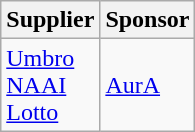<table class="wikitable">
<tr>
<th>Supplier</th>
<th>Sponsor</th>
</tr>
<tr>
<td> <a href='#'>Umbro</a><br> <a href='#'>NAAI</a><br> <a href='#'>Lotto</a></td>
<td> <a href='#'>AurA</a></td>
</tr>
</table>
